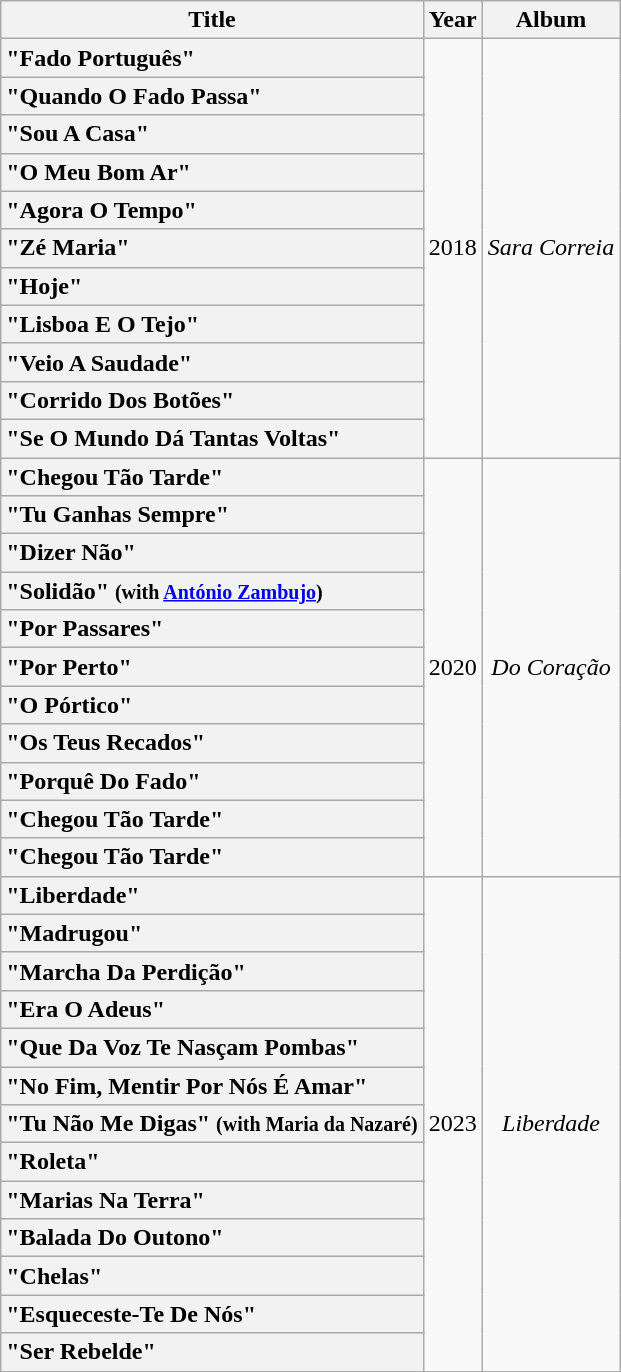<table class="wikitable plainrowheaders" style="text-align:center;">
<tr>
<th scope="col">Title</th>
<th scope="col">Year</th>
<th scope="col">Album</th>
</tr>
<tr>
<th scope="row"; style="text-align:left;">"Fado Português"</th>
<td rowspan="11">2018</td>
<td rowspan="11"><em>Sara Correia</em></td>
</tr>
<tr>
<th scope="row"; style="text-align:left;">"Quando O Fado Passa"</th>
</tr>
<tr>
<th scope="row"; style="text-align:left;">"Sou A Casa"</th>
</tr>
<tr>
<th scope="row"; style="text-align:left;">"O Meu Bom Ar"</th>
</tr>
<tr>
<th scope="row"; style="text-align:left;">"Agora O Tempo"</th>
</tr>
<tr>
<th scope="row"; style="text-align:left;">"Zé Maria"</th>
</tr>
<tr>
<th scope="row"; style="text-align:left;">"Hoje"</th>
</tr>
<tr>
<th scope="row"; style="text-align:left;">"Lisboa E O Tejo"</th>
</tr>
<tr>
<th scope="row"; style="text-align:left;">"Veio A Saudade"</th>
</tr>
<tr>
<th scope="row"; style="text-align:left;">"Corrido Dos Botões"</th>
</tr>
<tr>
<th scope="row"; style="text-align:left;">"Se O Mundo Dá Tantas Voltas"</th>
</tr>
<tr>
<th scope="row"; style="text-align:left;">"Chegou Tão Tarde"</th>
<td rowspan="11">2020</td>
<td rowspan="11"><em>Do Coração</em></td>
</tr>
<tr>
<th scope="row"; style="text-align:left;">"Tu Ganhas Sempre"</th>
</tr>
<tr>
<th scope="row"; style="text-align:left;">"Dizer Não"</th>
</tr>
<tr>
<th scope="row"; style="text-align:left;">"Solidão" <small>(with <a href='#'>António Zambujo</a>)</small></th>
</tr>
<tr>
<th scope="row"; style="text-align:left;">"Por Passares"</th>
</tr>
<tr>
<th scope="row"; style="text-align:left;">"Por Perto"</th>
</tr>
<tr>
<th scope="row"; style="text-align:left;">"O Pórtico"</th>
</tr>
<tr>
<th scope="row"; style="text-align:left;">"Os Teus Recados"</th>
</tr>
<tr>
<th scope="row"; style="text-align:left;">"Porquê Do Fado"</th>
</tr>
<tr>
<th scope="row"; style="text-align:left;">"Chegou Tão Tarde"</th>
</tr>
<tr>
<th scope="row"; style="text-align:left;">"Chegou Tão Tarde"</th>
</tr>
<tr>
<th scope="row"; style="text-align:left;">"Liberdade"</th>
<td rowspan="13">2023</td>
<td rowspan="13"><em>Liberdade</em></td>
</tr>
<tr>
<th scope="row"; style="text-align:left;">"Madrugou"</th>
</tr>
<tr>
<th scope="row"; style="text-align:left;">"Marcha Da Perdição"</th>
</tr>
<tr>
<th scope="row"; style="text-align:left;">"Era O Adeus"</th>
</tr>
<tr>
<th scope="row"; style="text-align:left;">"Que Da Voz Te Nasçam Pombas"</th>
</tr>
<tr>
<th scope="row"; style="text-align:left;">"No Fim, Mentir Por Nós É Amar"</th>
</tr>
<tr>
<th scope="row"; style="text-align:left;">"Tu Não Me Digas" <small>(with Maria da Nazaré)</small></th>
</tr>
<tr>
<th scope="row"; style="text-align:left;">"Roleta"</th>
</tr>
<tr>
<th scope="row"; style="text-align:left;">"Marias Na Terra"</th>
</tr>
<tr>
<th scope="row"; style="text-align:left;">"Balada Do Outono"</th>
</tr>
<tr>
<th scope="row"; style="text-align:left;">"Chelas"</th>
</tr>
<tr>
<th scope="row"; style="text-align:left;">"Esqueceste-Te De Nós"</th>
</tr>
<tr>
<th scope="row"; style="text-align:left;">"Ser Rebelde"</th>
</tr>
</table>
